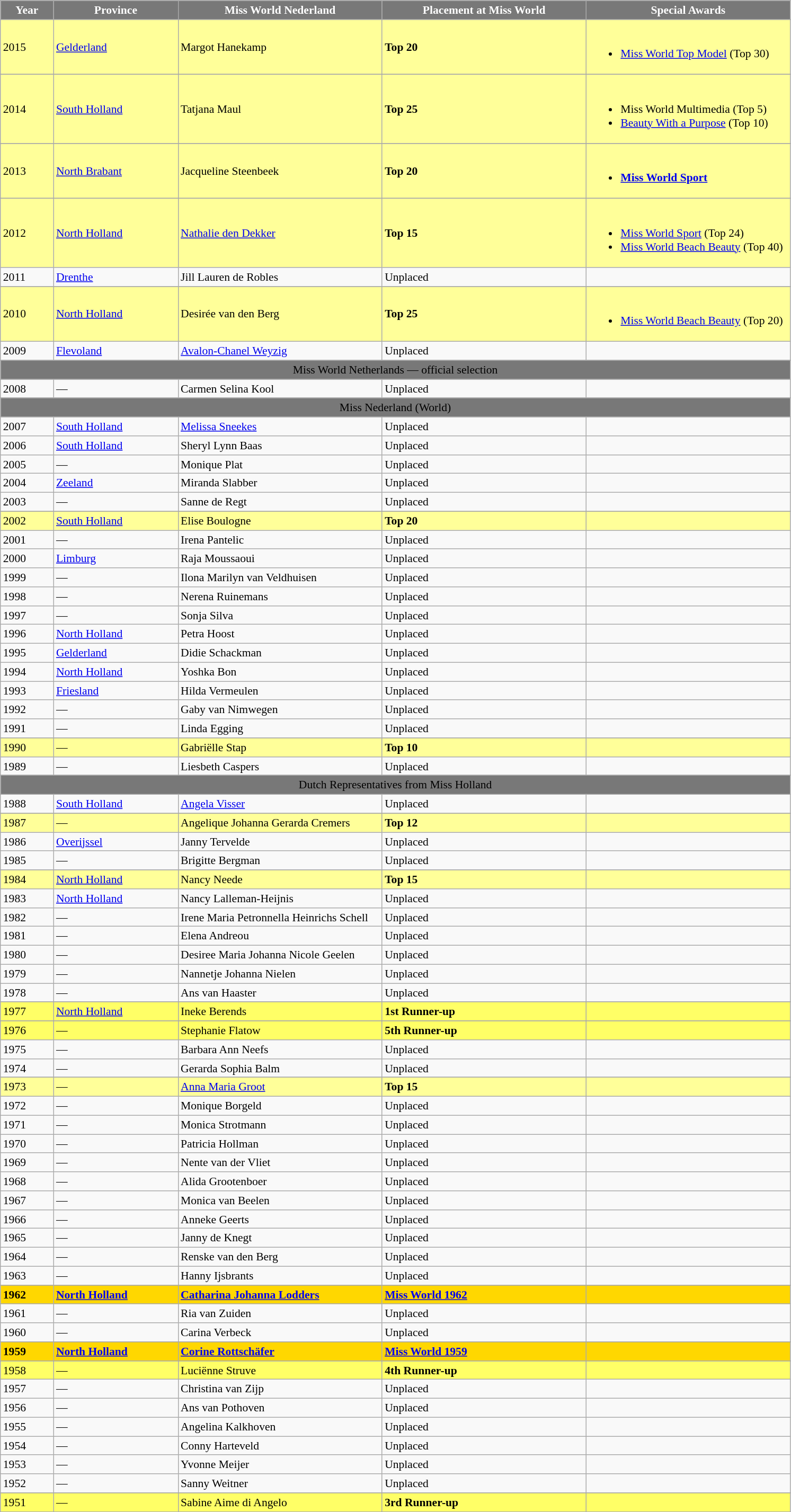<table class="wikitable " style="font-size: 90%;">
<tr>
<th width="60" style="background-color:#787878;color:#FFFFFF;">Year</th>
<th width="150" style="background-color:#787878;color:#FFFFFF;">Province</th>
<th width="250" style="background-color:#787878;color:#FFFFFF;">Miss World Nederland</th>
<th width="250" style="background-color:#787878;color:#FFFFFF;">Placement at Miss World</th>
<th width="250" style="background-color:#787878;color:#FFFFFF;">Special Awards</th>
</tr>
<tr>
</tr>
<tr style="background-color:#FFFF99; ">
<td>2015</td>
<td><a href='#'>Gelderland</a></td>
<td>Margot Hanekamp</td>
<td><strong>Top 20</strong></td>
<td align="left"><br><ul><li><a href='#'>Miss World Top Model</a> (Top 30)</li></ul></td>
</tr>
<tr>
</tr>
<tr style="background-color:#FFFF99; ">
<td>2014</td>
<td><a href='#'>South Holland</a></td>
<td>Tatjana Maul</td>
<td><strong>Top 25</strong></td>
<td align="left"><br><ul><li>Miss World Multimedia (Top 5)</li><li><a href='#'>Beauty With a Purpose</a> (Top 10)</li></ul></td>
</tr>
<tr>
</tr>
<tr style="background-color:#FFFF99; ">
<td>2013</td>
<td><a href='#'>North Brabant</a></td>
<td>Jacqueline Steenbeek</td>
<td><strong>Top 20</strong></td>
<td align="left"><br><ul><li><strong><a href='#'>Miss World Sport</a></strong></li></ul></td>
</tr>
<tr>
</tr>
<tr style="background-color:#FFFF99; ">
<td>2012</td>
<td><a href='#'>North Holland</a></td>
<td><a href='#'>Nathalie den Dekker</a></td>
<td><strong>Top 15</strong></td>
<td align="left"><br><ul><li><a href='#'>Miss World Sport</a> (Top 24)</li><li><a href='#'>Miss World Beach Beauty</a> (Top 40)</li></ul></td>
</tr>
<tr>
<td>2011</td>
<td><a href='#'>Drenthe</a></td>
<td>Jill Lauren de Robles</td>
<td>Unplaced</td>
<td></td>
</tr>
<tr>
</tr>
<tr style="background-color:#FFFF99; ">
<td>2010</td>
<td><a href='#'>North Holland</a></td>
<td>Desirée van den Berg</td>
<td><strong>Top 25</strong></td>
<td align="left"><br><ul><li><a href='#'>Miss World Beach Beauty</a> (Top 20)</li></ul></td>
</tr>
<tr>
<td>2009</td>
<td><a href='#'>Flevoland</a></td>
<td><a href='#'>Avalon-Chanel Weyzig</a></td>
<td>Unplaced</td>
<td></td>
</tr>
<tr>
</tr>
<tr bgcolor="#787878" align="center">
<td colspan="5"><span>Miss World Netherlands — official selection</span></td>
</tr>
<tr>
<td>2008</td>
<td>—</td>
<td>Carmen Selina Kool</td>
<td>Unplaced</td>
<td></td>
</tr>
<tr>
</tr>
<tr bgcolor="#787878" align="center">
<td colspan="5"><span>Miss Nederland (World)</span></td>
</tr>
<tr>
<td>2007</td>
<td><a href='#'>South Holland</a></td>
<td><a href='#'>Melissa Sneekes</a></td>
<td>Unplaced</td>
<td></td>
</tr>
<tr>
<td>2006</td>
<td><a href='#'>South Holland</a></td>
<td>Sheryl Lynn Baas</td>
<td>Unplaced</td>
<td></td>
</tr>
<tr>
<td>2005</td>
<td>—</td>
<td>Monique Plat</td>
<td>Unplaced</td>
<td></td>
</tr>
<tr>
<td>2004</td>
<td><a href='#'>Zeeland</a></td>
<td>Miranda Slabber</td>
<td>Unplaced</td>
<td></td>
</tr>
<tr>
<td>2003</td>
<td>—</td>
<td>Sanne de Regt</td>
<td>Unplaced</td>
<td></td>
</tr>
<tr>
</tr>
<tr style="background-color:#FFFF99; ">
<td>2002</td>
<td><a href='#'>South Holland</a></td>
<td>Elise Boulogne</td>
<td><strong>Top 20</strong></td>
<td></td>
</tr>
<tr>
<td>2001</td>
<td>—</td>
<td>Irena Pantelic</td>
<td>Unplaced</td>
<td></td>
</tr>
<tr>
<td>2000</td>
<td><a href='#'>Limburg</a></td>
<td>Raja Moussaoui</td>
<td>Unplaced</td>
<td></td>
</tr>
<tr>
<td>1999</td>
<td>—</td>
<td>Ilona Marilyn van Veldhuisen</td>
<td>Unplaced</td>
<td></td>
</tr>
<tr>
<td>1998</td>
<td>—</td>
<td>Nerena Ruinemans</td>
<td>Unplaced</td>
<td></td>
</tr>
<tr>
<td>1997</td>
<td>—</td>
<td>Sonja Silva</td>
<td>Unplaced</td>
<td></td>
</tr>
<tr>
<td>1996</td>
<td><a href='#'>North Holland</a></td>
<td>Petra Hoost</td>
<td>Unplaced</td>
<td></td>
</tr>
<tr>
<td>1995</td>
<td><a href='#'>Gelderland</a></td>
<td>Didie Schackman</td>
<td>Unplaced</td>
<td></td>
</tr>
<tr>
<td>1994</td>
<td><a href='#'>North Holland</a></td>
<td>Yoshka Bon</td>
<td>Unplaced</td>
<td></td>
</tr>
<tr>
<td>1993</td>
<td><a href='#'>Friesland</a></td>
<td>Hilda Vermeulen</td>
<td>Unplaced</td>
<td></td>
</tr>
<tr>
<td>1992</td>
<td>—</td>
<td>Gaby van Nimwegen</td>
<td>Unplaced</td>
<td></td>
</tr>
<tr>
<td>1991</td>
<td>—</td>
<td>Linda Egging</td>
<td>Unplaced</td>
<td></td>
</tr>
<tr>
</tr>
<tr style="background-color:#FFFF99; ">
<td>1990</td>
<td>—</td>
<td>Gabriëlle Stap</td>
<td><strong>Top 10</strong></td>
<td></td>
</tr>
<tr>
<td>1989</td>
<td>—</td>
<td>Liesbeth Caspers</td>
<td>Unplaced</td>
<td></td>
</tr>
<tr>
</tr>
<tr bgcolor="#787878" align="center">
<td colspan="5"><span>Dutch Representatives from Miss Holland</span></td>
</tr>
<tr>
<td>1988</td>
<td><a href='#'>South Holland</a></td>
<td><a href='#'>Angela Visser</a></td>
<td>Unplaced</td>
<td></td>
</tr>
<tr>
</tr>
<tr style="background-color:#FFFF99; ">
<td>1987</td>
<td>—</td>
<td>Angelique Johanna Gerarda Cremers</td>
<td><strong>Top 12</strong></td>
<td></td>
</tr>
<tr>
<td>1986</td>
<td><a href='#'>Overijssel</a></td>
<td>Janny Tervelde</td>
<td>Unplaced</td>
<td></td>
</tr>
<tr>
<td>1985</td>
<td>—</td>
<td>Brigitte Bergman</td>
<td>Unplaced</td>
<td></td>
</tr>
<tr>
</tr>
<tr style="background-color:#FFFF99; ">
<td>1984</td>
<td><a href='#'>North Holland</a></td>
<td>Nancy Neede</td>
<td><strong>Top 15</strong></td>
<td></td>
</tr>
<tr>
<td>1983</td>
<td><a href='#'>North Holland</a></td>
<td>Nancy Lalleman-Heijnis</td>
<td>Unplaced</td>
<td></td>
</tr>
<tr>
<td>1982</td>
<td>—</td>
<td>Irene Maria Petronnella Heinrichs Schell</td>
<td>Unplaced</td>
<td></td>
</tr>
<tr>
<td>1981</td>
<td>—</td>
<td>Elena Andreou</td>
<td>Unplaced</td>
<td></td>
</tr>
<tr>
<td>1980</td>
<td>—</td>
<td>Desiree Maria Johanna Nicole Geelen</td>
<td>Unplaced</td>
<td></td>
</tr>
<tr>
<td>1979</td>
<td>—</td>
<td>Nannetje Johanna Nielen</td>
<td>Unplaced</td>
<td></td>
</tr>
<tr>
<td>1978</td>
<td>—</td>
<td>Ans van Haaster</td>
<td>Unplaced</td>
<td></td>
</tr>
<tr>
</tr>
<tr style="background-color:#FFFF66; ">
<td>1977</td>
<td><a href='#'>North Holland</a></td>
<td>Ineke Berends</td>
<td><strong>1st Runner-up</strong></td>
<td></td>
</tr>
<tr>
</tr>
<tr style="background-color:#FFFF66; ">
<td>1976</td>
<td>—</td>
<td>Stephanie Flatow</td>
<td><strong>5th Runner-up</strong></td>
<td></td>
</tr>
<tr>
<td>1975</td>
<td>—</td>
<td>Barbara Ann Neefs</td>
<td>Unplaced</td>
<td></td>
</tr>
<tr>
<td>1974</td>
<td>—</td>
<td>Gerarda Sophia Balm</td>
<td>Unplaced</td>
<td></td>
</tr>
<tr>
</tr>
<tr style="background-color:#FFFF99; ">
<td>1973</td>
<td>—</td>
<td><a href='#'>Anna Maria Groot</a></td>
<td><strong>Top 15</strong></td>
<td></td>
</tr>
<tr>
<td>1972</td>
<td>—</td>
<td>Monique Borgeld</td>
<td>Unplaced</td>
<td></td>
</tr>
<tr>
<td>1971</td>
<td>—</td>
<td>Monica Strotmann</td>
<td>Unplaced</td>
<td></td>
</tr>
<tr>
<td>1970</td>
<td>—</td>
<td>Patricia Hollman</td>
<td>Unplaced</td>
<td></td>
</tr>
<tr>
<td>1969</td>
<td>—</td>
<td>Nente van der Vliet</td>
<td>Unplaced</td>
<td></td>
</tr>
<tr>
<td>1968</td>
<td>—</td>
<td>Alida Grootenboer</td>
<td>Unplaced</td>
<td></td>
</tr>
<tr>
<td>1967</td>
<td>—</td>
<td>Monica van Beelen</td>
<td>Unplaced</td>
<td></td>
</tr>
<tr>
<td>1966</td>
<td>—</td>
<td>Anneke Geerts</td>
<td>Unplaced</td>
<td></td>
</tr>
<tr>
<td>1965</td>
<td>—</td>
<td>Janny de Knegt</td>
<td>Unplaced</td>
<td></td>
</tr>
<tr>
<td>1964</td>
<td>—</td>
<td>Renske van den Berg</td>
<td>Unplaced</td>
<td></td>
</tr>
<tr>
<td>1963</td>
<td>—</td>
<td>Hanny Ijsbrants</td>
<td>Unplaced</td>
<td></td>
</tr>
<tr>
</tr>
<tr style="background-color:gold; font-weight: bold ">
<td>1962</td>
<td><a href='#'>North Holland</a></td>
<td><a href='#'>Catharina Johanna Lodders</a></td>
<td><a href='#'>Miss World 1962</a></td>
<td></td>
</tr>
<tr>
<td>1961</td>
<td>—</td>
<td>Ria van Zuiden</td>
<td>Unplaced</td>
<td></td>
</tr>
<tr>
<td>1960</td>
<td>—</td>
<td>Carina Verbeck</td>
<td>Unplaced</td>
<td></td>
</tr>
<tr>
</tr>
<tr style="background-color:gold; font-weight: bold ">
<td>1959</td>
<td><a href='#'>North Holland</a></td>
<td><a href='#'>Corine Rottschäfer</a></td>
<td><a href='#'>Miss World 1959</a></td>
<td></td>
</tr>
<tr>
</tr>
<tr style="background-color:#FFFF66; ">
<td>1958</td>
<td>—</td>
<td>Luciënne Struve</td>
<td><strong>4th Runner-up</strong></td>
<td></td>
</tr>
<tr>
<td>1957</td>
<td>—</td>
<td>Christina van Zijp</td>
<td>Unplaced</td>
<td></td>
</tr>
<tr>
<td>1956</td>
<td>—</td>
<td>Ans van Pothoven</td>
<td>Unplaced</td>
<td></td>
</tr>
<tr>
<td>1955</td>
<td>—</td>
<td>Angelina Kalkhoven</td>
<td>Unplaced</td>
<td></td>
</tr>
<tr>
<td>1954</td>
<td>—</td>
<td>Conny Harteveld</td>
<td>Unplaced</td>
<td></td>
</tr>
<tr>
<td>1953</td>
<td>—</td>
<td>Yvonne Meijer</td>
<td>Unplaced</td>
<td></td>
</tr>
<tr>
<td>1952</td>
<td>—</td>
<td>Sanny Weitner</td>
<td>Unplaced</td>
<td></td>
</tr>
<tr>
</tr>
<tr style="background-color:#FFFF66; ">
<td>1951</td>
<td>—</td>
<td>Sabine Aime di Angelo</td>
<td><strong>3rd Runner-up</strong></td>
<td></td>
</tr>
<tr>
</tr>
</table>
